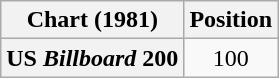<table class="wikitable plainrowheaders" style="text-align:center">
<tr>
<th scope="col">Chart (1981)</th>
<th scope="col">Position</th>
</tr>
<tr>
<th scope="row">US <em>Billboard</em> 200</th>
<td>100</td>
</tr>
</table>
